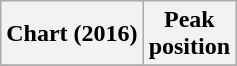<table class="wikitable sortable plainrowheaders">
<tr>
<th>Chart (2016)</th>
<th>Peak<br>position</th>
</tr>
<tr>
</tr>
</table>
